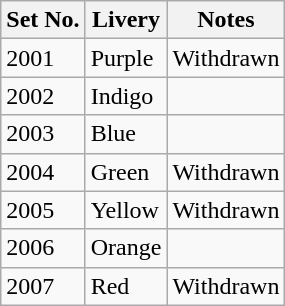<table class="wikitable">
<tr>
<th>Set No.</th>
<th>Livery</th>
<th>Notes</th>
</tr>
<tr>
<td>2001</td>
<td> Purple</td>
<td>Withdrawn</td>
</tr>
<tr>
<td>2002</td>
<td> Indigo</td>
<td></td>
</tr>
<tr>
<td>2003</td>
<td> Blue</td>
<td></td>
</tr>
<tr>
<td>2004</td>
<td> Green</td>
<td>Withdrawn</td>
</tr>
<tr>
<td>2005</td>
<td> Yellow</td>
<td>Withdrawn</td>
</tr>
<tr>
<td>2006</td>
<td> Orange</td>
<td></td>
</tr>
<tr>
<td>2007</td>
<td> Red</td>
<td>Withdrawn</td>
</tr>
</table>
